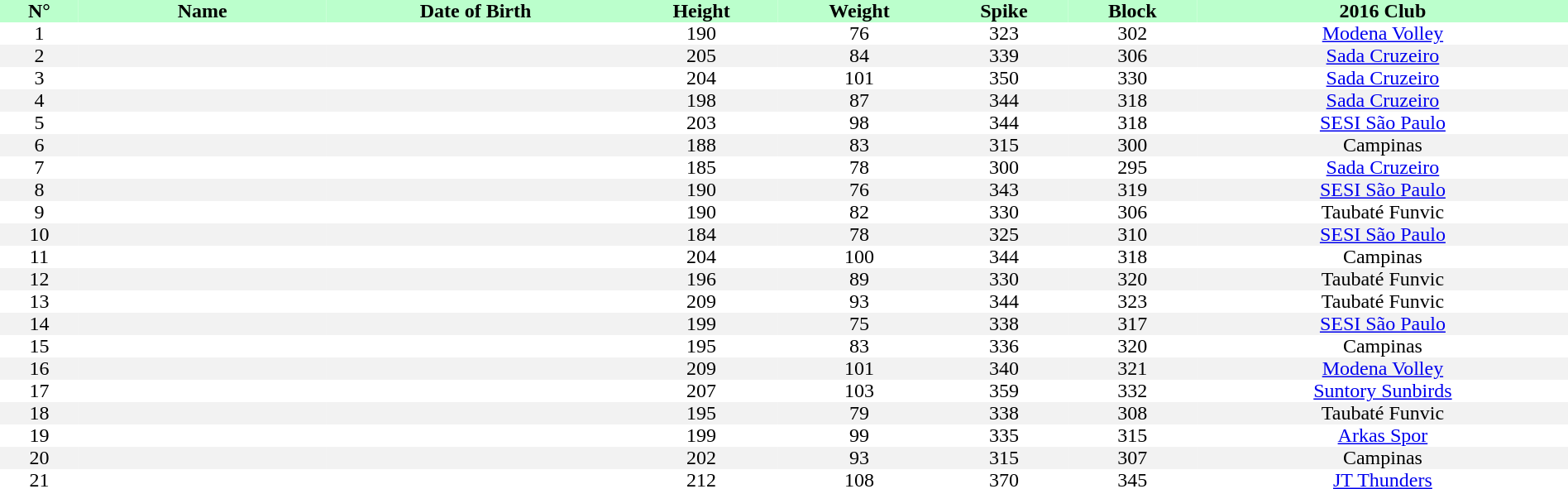<table style="text-align:center; border:none;" cellpadding=0 cellspacing=0 width=100%>
<tr style="background: #bbffcc;">
<th width="5%">N°</th>
<th width=200px>Name</th>
<th>Date of Birth</th>
<th>Height</th>
<th>Weight</th>
<th>Spike</th>
<th>Block</th>
<th>2016 Club</th>
</tr>
<tr>
<td>1</td>
<td></td>
<td></td>
<td>190</td>
<td>76</td>
<td>323</td>
<td>302</td>
<td><a href='#'>Modena Volley</a></td>
</tr>
<tr bgcolor="#f2f2f2">
<td>2</td>
<td></td>
<td></td>
<td>205</td>
<td>84</td>
<td>339</td>
<td>306</td>
<td><a href='#'>Sada Cruzeiro</a></td>
</tr>
<tr>
<td>3</td>
<td></td>
<td></td>
<td>204</td>
<td>101</td>
<td>350</td>
<td>330</td>
<td><a href='#'>Sada Cruzeiro</a></td>
</tr>
<tr bgcolor="#f2f2f2">
<td>4</td>
<td></td>
<td></td>
<td>198</td>
<td>87</td>
<td>344</td>
<td>318</td>
<td><a href='#'>Sada Cruzeiro</a></td>
</tr>
<tr>
<td>5</td>
<td></td>
<td></td>
<td>203</td>
<td>98</td>
<td>344</td>
<td>318</td>
<td><a href='#'>SESI São Paulo</a></td>
</tr>
<tr bgcolor="#f2f2f2">
<td>6</td>
<td></td>
<td></td>
<td>188</td>
<td>83</td>
<td>315</td>
<td>300</td>
<td>Campinas</td>
</tr>
<tr>
<td>7</td>
<td></td>
<td></td>
<td>185</td>
<td>78</td>
<td>300</td>
<td>295</td>
<td><a href='#'>Sada Cruzeiro</a></td>
</tr>
<tr bgcolor="#f2f2f2">
<td>8</td>
<td></td>
<td></td>
<td>190</td>
<td>76</td>
<td>343</td>
<td>319</td>
<td><a href='#'>SESI São Paulo</a></td>
</tr>
<tr>
<td>9</td>
<td></td>
<td></td>
<td>190</td>
<td>82</td>
<td>330</td>
<td>306</td>
<td>Taubaté Funvic</td>
</tr>
<tr bgcolor="#f2f2f2">
<td>10</td>
<td></td>
<td></td>
<td>184</td>
<td>78</td>
<td>325</td>
<td>310</td>
<td><a href='#'>SESI São Paulo</a></td>
</tr>
<tr>
<td>11</td>
<td></td>
<td></td>
<td>204</td>
<td>100</td>
<td>344</td>
<td>318</td>
<td>Campinas</td>
</tr>
<tr bgcolor="#f2f2f2">
<td>12</td>
<td></td>
<td></td>
<td>196</td>
<td>89</td>
<td>330</td>
<td>320</td>
<td>Taubaté Funvic</td>
</tr>
<tr>
<td>13</td>
<td></td>
<td></td>
<td>209</td>
<td>93</td>
<td>344</td>
<td>323</td>
<td>Taubaté Funvic</td>
</tr>
<tr bgcolor="#f2f2f2">
<td>14</td>
<td></td>
<td></td>
<td>199</td>
<td>75</td>
<td>338</td>
<td>317</td>
<td><a href='#'>SESI São Paulo</a></td>
</tr>
<tr>
<td>15</td>
<td></td>
<td></td>
<td>195</td>
<td>83</td>
<td>336</td>
<td>320</td>
<td>Campinas</td>
</tr>
<tr bgcolor="#f2f2f2">
<td>16</td>
<td></td>
<td></td>
<td>209</td>
<td>101</td>
<td>340</td>
<td>321</td>
<td><a href='#'>Modena Volley</a></td>
</tr>
<tr>
<td>17</td>
<td></td>
<td></td>
<td>207</td>
<td>103</td>
<td>359</td>
<td>332</td>
<td><a href='#'>Suntory Sunbirds</a></td>
</tr>
<tr bgcolor="#f2f2f2">
<td>18</td>
<td></td>
<td></td>
<td>195</td>
<td>79</td>
<td>338</td>
<td>308</td>
<td>Taubaté Funvic</td>
</tr>
<tr>
<td>19</td>
<td></td>
<td></td>
<td>199</td>
<td>99</td>
<td>335</td>
<td>315</td>
<td><a href='#'>Arkas Spor</a></td>
</tr>
<tr bgcolor="#f2f2f2">
<td>20</td>
<td></td>
<td></td>
<td>202</td>
<td>93</td>
<td>315</td>
<td>307</td>
<td>Campinas</td>
</tr>
<tr>
<td>21</td>
<td></td>
<td></td>
<td>212</td>
<td>108</td>
<td>370</td>
<td>345</td>
<td><a href='#'>JT Thunders</a></td>
</tr>
</table>
